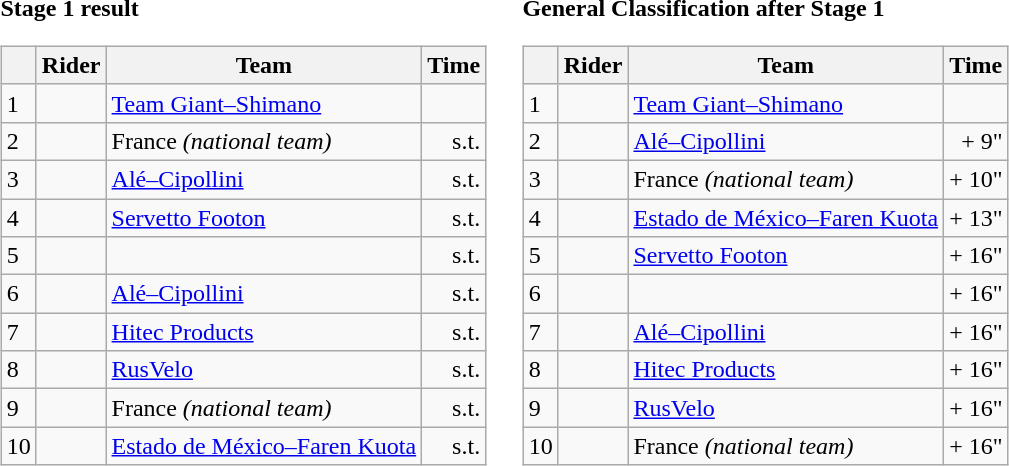<table>
<tr>
<td><strong>Stage 1 result</strong><br><table class="wikitable">
<tr>
<th></th>
<th>Rider</th>
<th>Team</th>
<th>Time</th>
</tr>
<tr>
<td>1</td>
<td></td>
<td><a href='#'>Team Giant–Shimano</a></td>
<td align="right"></td>
</tr>
<tr>
<td>2</td>
<td></td>
<td>France <em>(national team)</em></td>
<td align="right">s.t.</td>
</tr>
<tr>
<td>3</td>
<td></td>
<td><a href='#'>Alé–Cipollini</a></td>
<td align="right">s.t.</td>
</tr>
<tr>
<td>4</td>
<td></td>
<td><a href='#'>Servetto Footon</a></td>
<td align="right">s.t.</td>
</tr>
<tr>
<td>5</td>
<td></td>
<td></td>
<td align="right">s.t.</td>
</tr>
<tr>
<td>6</td>
<td></td>
<td><a href='#'>Alé–Cipollini</a></td>
<td align="right">s.t.</td>
</tr>
<tr>
<td>7</td>
<td></td>
<td><a href='#'>Hitec Products</a></td>
<td align="right">s.t.</td>
</tr>
<tr>
<td>8</td>
<td></td>
<td><a href='#'>RusVelo</a></td>
<td align="right">s.t.</td>
</tr>
<tr>
<td>9</td>
<td></td>
<td>France <em>(national team)</em></td>
<td align="right">s.t.</td>
</tr>
<tr>
<td>10</td>
<td></td>
<td><a href='#'>Estado de México–Faren Kuota</a></td>
<td align="right">s.t.</td>
</tr>
</table>
</td>
<td></td>
<td><strong>General Classification after Stage 1</strong><br><table class="wikitable">
<tr>
<th></th>
<th>Rider</th>
<th>Team</th>
<th>Time</th>
</tr>
<tr>
<td>1</td>
<td> </td>
<td><a href='#'>Team Giant–Shimano</a></td>
<td align="right"></td>
</tr>
<tr>
<td>2</td>
<td></td>
<td><a href='#'>Alé–Cipollini</a></td>
<td align="right">+ 9"</td>
</tr>
<tr>
<td>3</td>
<td></td>
<td>France <em>(national team)</em></td>
<td align="right">+ 10"</td>
</tr>
<tr>
<td>4</td>
<td></td>
<td><a href='#'>Estado de México–Faren Kuota</a></td>
<td align="right">+ 13"</td>
</tr>
<tr>
<td>5</td>
<td></td>
<td><a href='#'>Servetto Footon</a></td>
<td align="right">+ 16"</td>
</tr>
<tr>
<td>6</td>
<td></td>
<td></td>
<td align="right">+ 16"</td>
</tr>
<tr>
<td>7</td>
<td></td>
<td><a href='#'>Alé–Cipollini</a></td>
<td align="right">+ 16"</td>
</tr>
<tr>
<td>8</td>
<td></td>
<td><a href='#'>Hitec Products</a></td>
<td align="right">+ 16"</td>
</tr>
<tr>
<td>9</td>
<td></td>
<td><a href='#'>RusVelo</a></td>
<td align="right">+ 16"</td>
</tr>
<tr>
<td>10</td>
<td></td>
<td>France <em>(national team)</em></td>
<td align="right">+ 16"</td>
</tr>
</table>
</td>
</tr>
</table>
